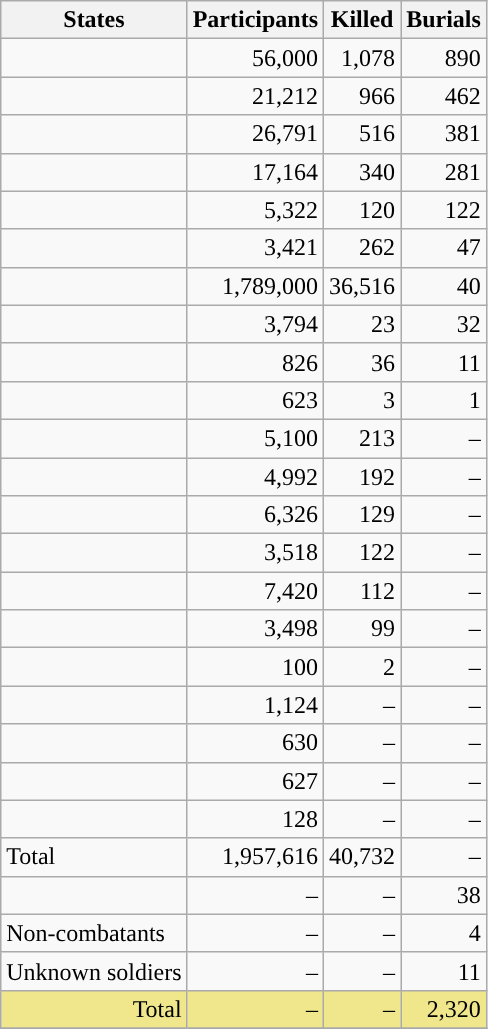<table class="wikitable sortable" style="text-align:right;">
<tr>
<th>States</th>
<th>Participants</th>
<th>Killed</th>
<th>Burials</th>
</tr>
<tr>
<td align=left></td>
<td>56,000</td>
<td>1,078</td>
<td>890</td>
</tr>
<tr>
<td align=left></td>
<td>21,212</td>
<td>966</td>
<td>462</td>
</tr>
<tr>
<td align=left></td>
<td>26,791</td>
<td>516</td>
<td>381</td>
</tr>
<tr>
<td align=left></td>
<td>17,164</td>
<td>340</td>
<td>281</td>
</tr>
<tr>
<td align=left></td>
<td>5,322</td>
<td>120</td>
<td>122</td>
</tr>
<tr>
<td align=left></td>
<td>3,421</td>
<td>262</td>
<td>47</td>
</tr>
<tr>
<td align=left></td>
<td>1,789,000</td>
<td>36,516</td>
<td>40</td>
</tr>
<tr>
<td align=left></td>
<td>3,794</td>
<td>23</td>
<td>32</td>
</tr>
<tr>
<td align=left></td>
<td>826</td>
<td>36</td>
<td>11</td>
</tr>
<tr>
<td align=left></td>
<td>623</td>
<td>3</td>
<td>1</td>
</tr>
<tr>
<td align=left></td>
<td>5,100</td>
<td>213</td>
<td>–</td>
</tr>
<tr>
<td align=left></td>
<td>4,992</td>
<td>192</td>
<td>–</td>
</tr>
<tr>
<td align=left></td>
<td>6,326</td>
<td>129</td>
<td>–</td>
</tr>
<tr>
<td align=left></td>
<td>3,518</td>
<td>122</td>
<td>–</td>
</tr>
<tr>
<td align=left></td>
<td>7,420</td>
<td>112</td>
<td>–</td>
</tr>
<tr>
<td align=left></td>
<td>3,498</td>
<td>99</td>
<td>–</td>
</tr>
<tr>
<td align=left></td>
<td>100</td>
<td>2</td>
<td>–</td>
</tr>
<tr>
<td align=left></td>
<td>1,124</td>
<td>–</td>
<td>–</td>
</tr>
<tr>
<td align=left></td>
<td>630</td>
<td>–</td>
<td>–</td>
</tr>
<tr>
<td align=left></td>
<td>627</td>
<td>–</td>
<td>–</td>
</tr>
<tr>
<td align=left></td>
<td>128</td>
<td>–</td>
<td>–</td>
</tr>
<tr>
<td align=left> Total</td>
<td>1,957,616</td>
<td>40,732</td>
<td>–</td>
</tr>
<tr>
<td align=left></td>
<td>–</td>
<td>–</td>
<td>38</td>
</tr>
<tr>
<td align=left>Non-combatants</td>
<td>–</td>
<td>–</td>
<td>4</td>
</tr>
<tr>
<td align=left>Unknown soldiers</td>
<td>–</td>
<td>–</td>
<td>11</td>
</tr>
<tr>
<td style="background:#F0E68C;">Total</td>
<td style="background:#F0E68C;">–</td>
<td style="background:#F0E68C;">–</td>
<td style="background:#F0E68C;">2,320</td>
</tr>
<tr>
</tr>
</table>
